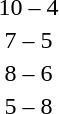<table style="text-align:center">
<tr>
<th width=200></th>
<th width=100></th>
<th width=200></th>
</tr>
<tr>
<td align=right><strong></strong></td>
<td>10 – 4</td>
<td align=left></td>
</tr>
<tr>
<td align=right><strong></strong></td>
<td>7 – 5</td>
<td align=left></td>
</tr>
<tr>
<td align=right><strong></strong></td>
<td>8 – 6</td>
<td align=left></td>
</tr>
<tr>
<td align=right></td>
<td>5 – 8</td>
<td align=left><strong></strong></td>
</tr>
</table>
